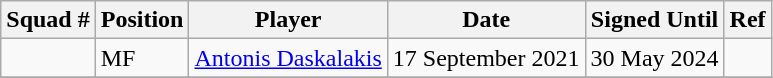<table class="wikitable sortable">
<tr>
<th>Squad #</th>
<th>Position</th>
<th>Player</th>
<th>Date</th>
<th>Signed Until</th>
<th>Ref</th>
</tr>
<tr>
<td></td>
<td>MF</td>
<td> <a href='#'>Antonis Daskalakis</a></td>
<td>17 September 2021</td>
<td>30 May 2024</td>
<td></td>
</tr>
<tr>
</tr>
</table>
